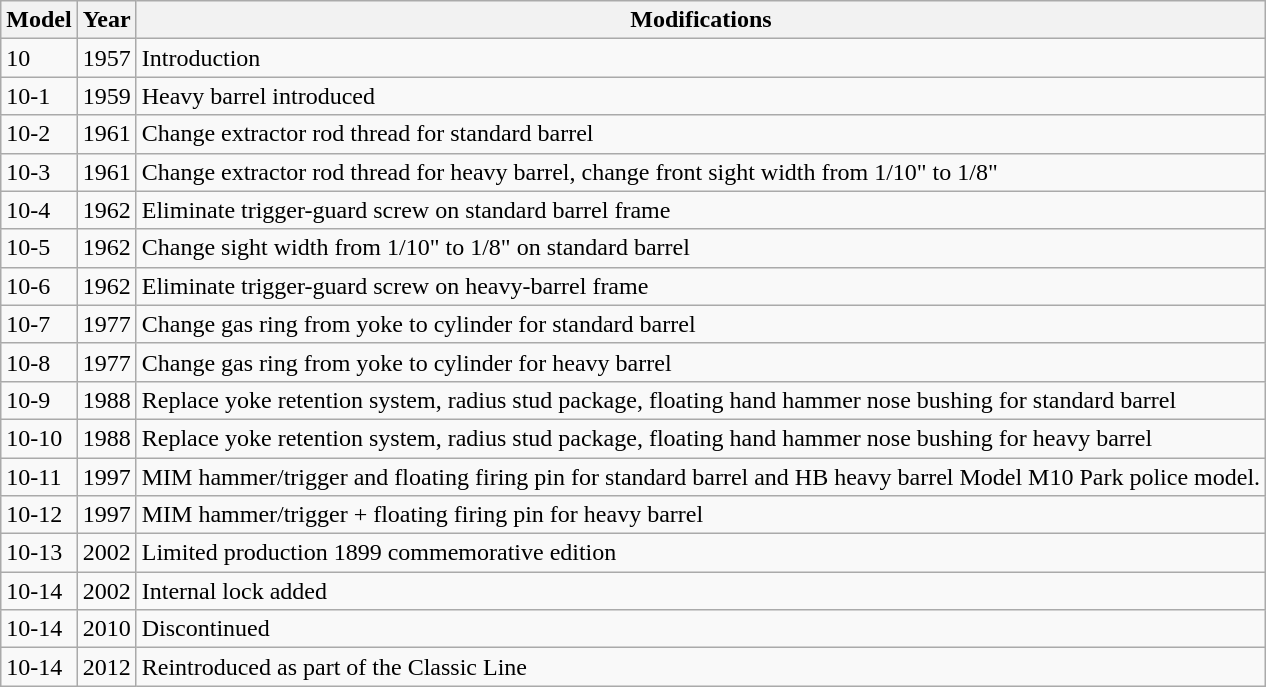<table class="wikitable">
<tr>
<th>Model</th>
<th>Year</th>
<th>Modifications</th>
</tr>
<tr>
<td>10</td>
<td>1957</td>
<td>Introduction</td>
</tr>
<tr>
<td>10-1</td>
<td>1959</td>
<td>Heavy barrel introduced</td>
</tr>
<tr>
<td>10-2</td>
<td>1961</td>
<td>Change extractor rod thread for standard barrel</td>
</tr>
<tr>
<td>10-3</td>
<td>1961</td>
<td>Change extractor rod thread for heavy barrel, change front sight width from 1/10" to 1/8"</td>
</tr>
<tr>
<td>10-4</td>
<td>1962</td>
<td>Eliminate trigger-guard screw on standard barrel frame</td>
</tr>
<tr>
<td>10-5</td>
<td>1962</td>
<td>Change sight width from 1/10" to 1/8" on standard barrel</td>
</tr>
<tr>
<td>10-6</td>
<td>1962</td>
<td>Eliminate trigger-guard screw on heavy-barrel frame</td>
</tr>
<tr>
<td>10-7</td>
<td>1977</td>
<td>Change gas ring from yoke to cylinder for standard barrel</td>
</tr>
<tr>
<td>10-8</td>
<td>1977</td>
<td>Change gas ring from yoke to cylinder for heavy barrel</td>
</tr>
<tr>
<td>10-9</td>
<td>1988</td>
<td>Replace yoke retention system, radius stud package, floating hand hammer nose bushing for standard barrel</td>
</tr>
<tr>
<td>10-10</td>
<td>1988</td>
<td>Replace yoke retention system, radius stud package, floating hand hammer nose bushing for heavy barrel</td>
</tr>
<tr>
<td>10-11</td>
<td>1997</td>
<td>MIM hammer/trigger and floating firing pin for standard barrel and HB heavy barrel Model M10 Park police model.</td>
</tr>
<tr>
<td>10-12</td>
<td>1997</td>
<td>MIM hammer/trigger + floating firing pin for heavy barrel</td>
</tr>
<tr>
<td>10-13</td>
<td>2002</td>
<td>Limited production 1899 commemorative edition</td>
</tr>
<tr>
<td>10-14</td>
<td>2002</td>
<td>Internal lock added</td>
</tr>
<tr>
<td>10-14</td>
<td>2010</td>
<td>Discontinued</td>
</tr>
<tr>
<td>10-14</td>
<td>2012</td>
<td>Reintroduced as part of the Classic Line</td>
</tr>
</table>
